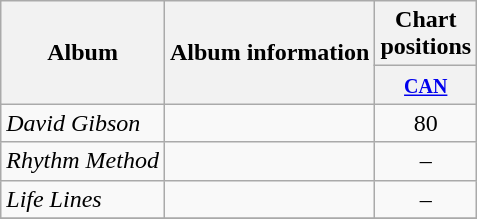<table class="wikitable" style="text-align:center;">
<tr>
<th rowspan="2">Album</th>
<th rowspan="2">Album information</th>
<th colspan="1">Chart positions</th>
</tr>
<tr>
<th width="35"><small><a href='#'>CAN</a></small><br></th>
</tr>
<tr>
<td style="text-align:left;"><em>David Gibson</em></td>
<td><br></td>
<td>80</td>
</tr>
<tr>
<td style="text-align:left;"><em>Rhythm Method</em></td>
<td><br></td>
<td>–</td>
</tr>
<tr>
<td style="text-align:left;"><em>Life Lines</em></td>
<td><br></td>
<td>–</td>
</tr>
<tr>
</tr>
</table>
